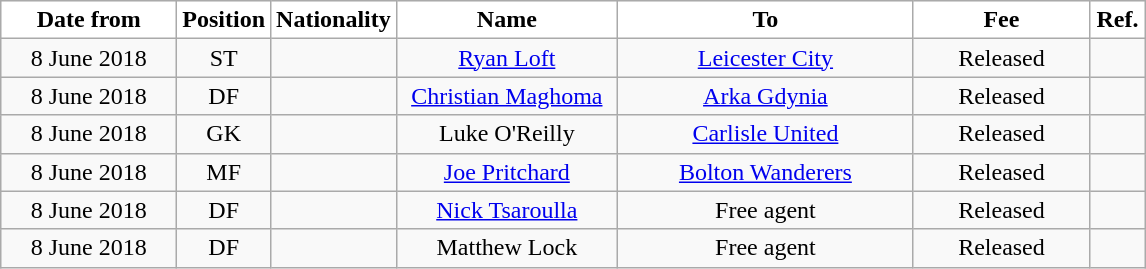<table class="wikitable" style="text-align:center">
<tr>
<th style="background:#FFFFFF; color:#000000; width:110px;">Date from</th>
<th style="background:#FFFFFF; color:#000000; width:50px;">Position</th>
<th style="background:#FFFFFF; color:#000000; width:50px;">Nationality</th>
<th style="background:#FFFFFF; color:#000000; width:140px;">Name</th>
<th style="background:#FFFFFF; color:#000000; width:190px;">To</th>
<th style="background:#FFFFFF; color:#000000; width:110px;">Fee</th>
<th style="background:#FFFFFF; color:#000000; width:30px;">Ref.</th>
</tr>
<tr>
<td>8 June 2018</td>
<td>ST</td>
<td></td>
<td><a href='#'>Ryan Loft</a></td>
<td><a href='#'>Leicester City</a></td>
<td>Released</td>
<td></td>
</tr>
<tr>
<td>8 June 2018</td>
<td>DF</td>
<td></td>
<td><a href='#'>Christian Maghoma</a></td>
<td> <a href='#'>Arka Gdynia</a></td>
<td>Released</td>
<td></td>
</tr>
<tr>
<td>8 June 2018</td>
<td>GK</td>
<td></td>
<td>Luke O'Reilly</td>
<td><a href='#'>Carlisle United</a></td>
<td>Released</td>
<td></td>
</tr>
<tr>
<td>8 June 2018</td>
<td>MF</td>
<td></td>
<td><a href='#'>Joe Pritchard</a></td>
<td><a href='#'>Bolton Wanderers</a></td>
<td>Released</td>
<td></td>
</tr>
<tr>
<td>8 June 2018</td>
<td>DF</td>
<td></td>
<td><a href='#'>Nick Tsaroulla</a></td>
<td>Free agent</td>
<td>Released</td>
<td></td>
</tr>
<tr>
<td>8 June 2018</td>
<td>DF</td>
<td></td>
<td>Matthew Lock</td>
<td>Free agent</td>
<td>Released</td>
<td></td>
</tr>
</table>
